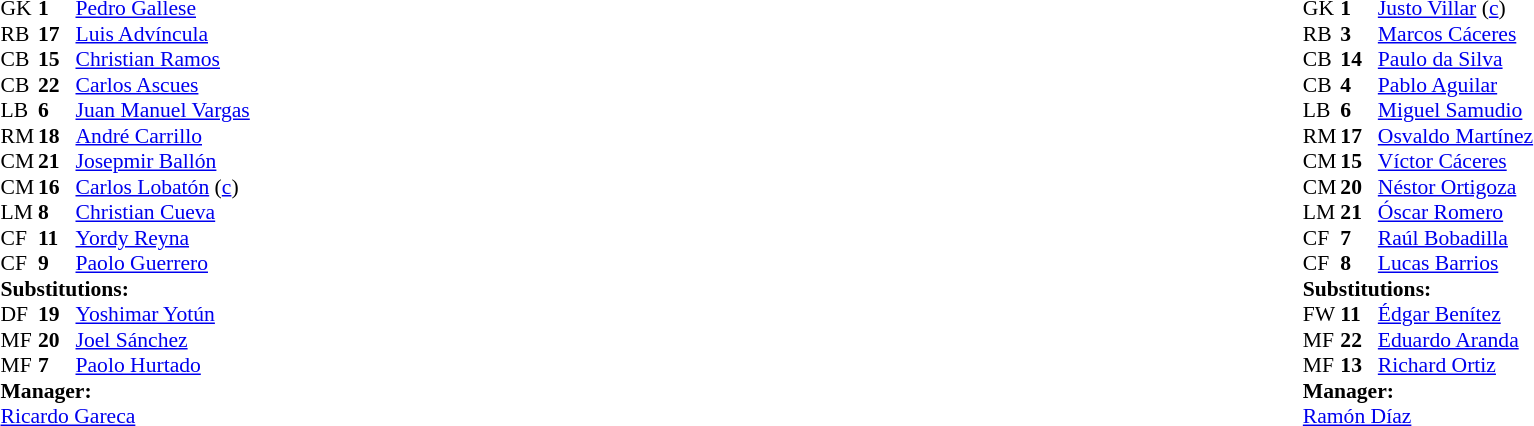<table width="100%">
<tr>
<td width="40%" valign="top"><br><table cellpadding="0" cellspacing="0" style="font-size:90%;">
<tr>
<th width="25"></th>
<th width="25"></th>
</tr>
<tr>
<td>GK</td>
<td><strong>1</strong></td>
<td><a href='#'>Pedro Gallese</a></td>
</tr>
<tr>
<td>RB</td>
<td><strong>17</strong></td>
<td><a href='#'>Luis Advíncula</a></td>
</tr>
<tr>
<td>CB</td>
<td><strong>15</strong></td>
<td><a href='#'>Christian Ramos</a></td>
</tr>
<tr>
<td>CB</td>
<td><strong>22</strong></td>
<td><a href='#'>Carlos Ascues</a></td>
</tr>
<tr>
<td>LB</td>
<td><strong>6</strong></td>
<td><a href='#'>Juan Manuel Vargas</a></td>
</tr>
<tr>
<td>RM</td>
<td><strong>18</strong></td>
<td><a href='#'>André Carrillo</a></td>
<td></td>
<td></td>
</tr>
<tr>
<td>CM</td>
<td><strong>21</strong></td>
<td><a href='#'>Josepmir Ballón</a></td>
</tr>
<tr>
<td>CM</td>
<td><strong>16</strong></td>
<td><a href='#'>Carlos Lobatón</a> (<a href='#'>c</a>)</td>
<td></td>
<td></td>
</tr>
<tr>
<td>LM</td>
<td><strong>8</strong></td>
<td><a href='#'>Christian Cueva</a></td>
</tr>
<tr>
<td>CF</td>
<td><strong>11</strong></td>
<td><a href='#'>Yordy Reyna</a></td>
<td></td>
<td></td>
</tr>
<tr>
<td>CF</td>
<td><strong>9</strong></td>
<td><a href='#'>Paolo Guerrero</a></td>
</tr>
<tr>
<td colspan="3"><strong>Substitutions:</strong></td>
</tr>
<tr>
<td>DF</td>
<td><strong>19</strong></td>
<td><a href='#'>Yoshimar Yotún</a></td>
<td></td>
<td></td>
</tr>
<tr>
<td>MF</td>
<td><strong>20</strong></td>
<td><a href='#'>Joel Sánchez</a></td>
<td></td>
<td></td>
</tr>
<tr>
<td>MF</td>
<td><strong>7</strong></td>
<td><a href='#'>Paolo Hurtado</a></td>
<td></td>
<td></td>
</tr>
<tr>
<td colspan="3"><strong>Manager:</strong></td>
</tr>
<tr>
<td colspan="4"> <a href='#'>Ricardo Gareca</a></td>
</tr>
</table>
</td>
<td valign="top"></td>
<td width="50%" valign="top"><br><table align="center" cellpadding="0" cellspacing="0" style="font-size:90%;">
<tr>
<th width="25"></th>
<th width="25"></th>
</tr>
<tr>
<td>GK</td>
<td><strong>1</strong></td>
<td><a href='#'>Justo Villar</a> (<a href='#'>c</a>)</td>
</tr>
<tr>
<td>RB</td>
<td><strong>3</strong></td>
<td><a href='#'>Marcos Cáceres</a></td>
<td></td>
<td></td>
</tr>
<tr>
<td>CB</td>
<td><strong>14</strong></td>
<td><a href='#'>Paulo da Silva</a></td>
</tr>
<tr>
<td>CB</td>
<td><strong>4</strong></td>
<td><a href='#'>Pablo Aguilar</a></td>
</tr>
<tr>
<td>LB</td>
<td><strong>6</strong></td>
<td><a href='#'>Miguel Samudio</a></td>
<td></td>
</tr>
<tr>
<td>RM</td>
<td><strong>17</strong></td>
<td><a href='#'>Osvaldo Martínez</a></td>
<td></td>
<td></td>
</tr>
<tr>
<td>CM</td>
<td><strong>15</strong></td>
<td><a href='#'>Víctor Cáceres</a></td>
</tr>
<tr>
<td>CM</td>
<td><strong>20</strong></td>
<td><a href='#'>Néstor Ortigoza</a></td>
<td></td>
<td></td>
</tr>
<tr>
<td>LM</td>
<td><strong>21</strong></td>
<td><a href='#'>Óscar Romero</a></td>
</tr>
<tr>
<td>CF</td>
<td><strong>7</strong></td>
<td><a href='#'>Raúl Bobadilla</a></td>
</tr>
<tr>
<td>CF</td>
<td><strong>8</strong></td>
<td><a href='#'>Lucas Barrios</a></td>
</tr>
<tr>
<td colspan="3"><strong>Substitutions:</strong></td>
</tr>
<tr>
<td>FW</td>
<td><strong>11</strong></td>
<td><a href='#'>Édgar Benítez</a></td>
<td></td>
<td></td>
</tr>
<tr>
<td>MF</td>
<td><strong>22</strong></td>
<td><a href='#'>Eduardo Aranda</a></td>
<td></td>
<td></td>
</tr>
<tr>
<td>MF</td>
<td><strong>13</strong></td>
<td><a href='#'>Richard Ortiz</a></td>
<td></td>
<td></td>
</tr>
<tr>
<td colspan="3"><strong>Manager:</strong></td>
</tr>
<tr>
<td colspan="4"> <a href='#'>Ramón Díaz</a></td>
</tr>
</table>
</td>
</tr>
</table>
